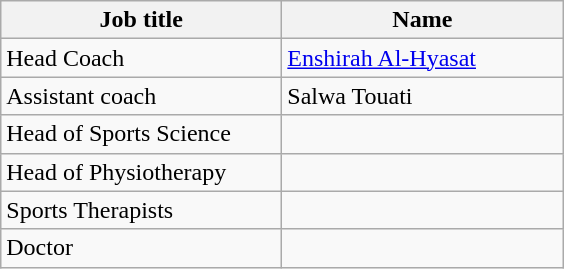<table class="wikitable sortable">
<tr>
<th width="180">Job title</th>
<th width="180">Name</th>
</tr>
<tr>
<td>Head Coach</td>
<td> <a href='#'>Enshirah Al-Hyasat</a></td>
</tr>
<tr>
<td>Assistant coach</td>
<td> Salwa Touati</td>
</tr>
<tr>
<td>Head of Sports Science</td>
<td></td>
</tr>
<tr>
<td>Head of Physiotherapy</td>
<td></td>
</tr>
<tr>
<td>Sports Therapists</td>
<td></td>
</tr>
<tr>
<td>Doctor</td>
<td></td>
</tr>
</table>
